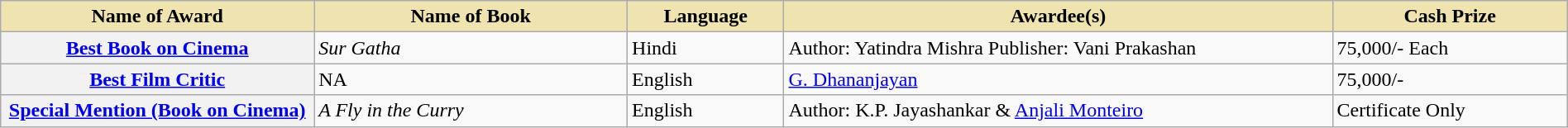<table class="wikitable plainrowheaders" style="width:100%;">
<tr>
<th style="background-color:#EFE4B0;width:20%;">Name of Award</th>
<th style="background-color:#EFE4B0;width:20%;">Name of Book</th>
<th style="background-color:#EFE4B0;width:10%;">Language</th>
<th style="background-color:#EFE4B0;width:35%;">Awardee(s)</th>
<th style="background-color:#EFE4B0;width:15%;">Cash Prize</th>
</tr>
<tr>
<th scope="row"><a href='#'>Best Book on Cinema</a></th>
<td><em>Sur Gatha</em></td>
<td>Hindi</td>
<td>Author: Yatindra Mishra Publisher: Vani Prakashan</td>
<td> 75,000/- Each</td>
</tr>
<tr>
<th scope="row"><a href='#'>Best Film Critic</a></th>
<td>NA</td>
<td>English</td>
<td><a href='#'>G. Dhananjayan</a></td>
<td> 75,000/-</td>
</tr>
<tr>
<th scope="row"><a href='#'>Special Mention (Book on Cinema)</a></th>
<td><em>A Fly in the Curry</em></td>
<td>English</td>
<td>Author: K.P. Jayashankar & <a href='#'>Anjali Monteiro</a></td>
<td>Certificate Only</td>
</tr>
</table>
